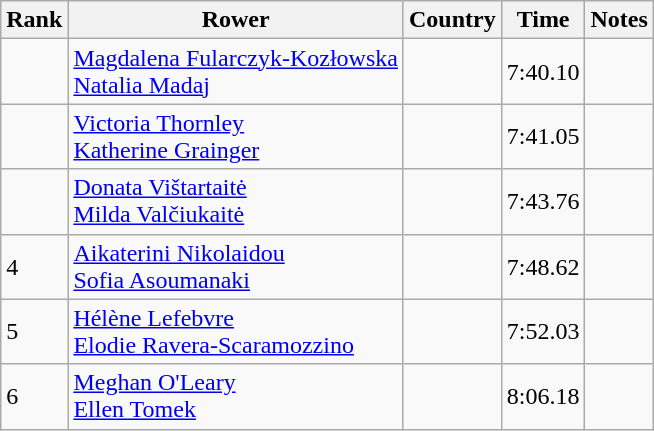<table class="wikitable">
<tr>
<th>Rank</th>
<th>Rower</th>
<th>Country</th>
<th>Time</th>
<th>Notes</th>
</tr>
<tr>
<td></td>
<td><a href='#'>Magdalena Fularczyk-Kozłowska</a><br><a href='#'>Natalia Madaj</a></td>
<td></td>
<td>7:40.10</td>
<td></td>
</tr>
<tr>
<td></td>
<td><a href='#'>Victoria Thornley</a><br><a href='#'>Katherine Grainger</a></td>
<td></td>
<td>7:41.05</td>
<td></td>
</tr>
<tr>
<td></td>
<td><a href='#'>Donata Vištartaitė</a><br><a href='#'>Milda Valčiukaitė</a></td>
<td></td>
<td>7:43.76</td>
<td></td>
</tr>
<tr>
<td>4</td>
<td><a href='#'>Aikaterini Nikolaidou</a><br><a href='#'>Sofia Asoumanaki</a></td>
<td></td>
<td>7:48.62</td>
<td></td>
</tr>
<tr>
<td>5</td>
<td><a href='#'>Hélène Lefebvre</a><br><a href='#'>Elodie Ravera-Scaramozzino</a></td>
<td></td>
<td>7:52.03</td>
<td></td>
</tr>
<tr>
<td>6</td>
<td><a href='#'>Meghan O'Leary</a><br><a href='#'>Ellen Tomek</a></td>
<td></td>
<td>8:06.18</td>
<td></td>
</tr>
</table>
